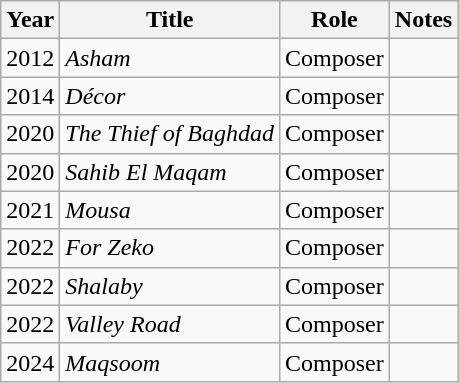<table class="wikitable">
<tr>
<th>Year</th>
<th>Title</th>
<th>Role</th>
<th>Notes</th>
</tr>
<tr>
<td>2012</td>
<td><em>Asham</em></td>
<td>Composer</td>
<td></td>
</tr>
<tr>
<td>2014</td>
<td><em>Décor</em></td>
<td>Composer</td>
<td></td>
</tr>
<tr>
<td>2020</td>
<td><em>The Thief of Baghdad</em></td>
<td>Composer</td>
<td></td>
</tr>
<tr>
<td>2020</td>
<td><em>Sahib El Maqam</em></td>
<td>Composer</td>
<td></td>
</tr>
<tr>
<td>2021</td>
<td><em>Mousa</em></td>
<td>Composer</td>
<td></td>
</tr>
<tr>
<td>2022</td>
<td><em>For Zeko</em></td>
<td>Composer</td>
<td></td>
</tr>
<tr>
<td>2022</td>
<td><em>Shalaby</em></td>
<td>Composer</td>
<td></td>
</tr>
<tr>
<td>2022</td>
<td><em>Valley Road</em></td>
<td>Composer</td>
<td></td>
</tr>
<tr>
<td>2024</td>
<td><em>Maqsoom</em></td>
<td>Composer</td>
<td></td>
</tr>
</table>
